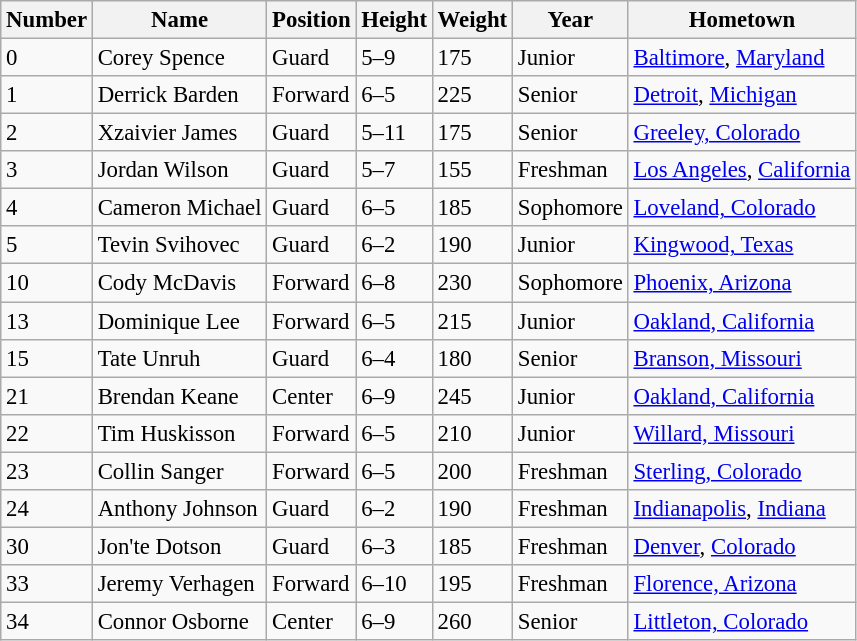<table class="wikitable sortable" style="font-size: 95%;">
<tr>
<th>Number</th>
<th>Name</th>
<th>Position</th>
<th>Height</th>
<th>Weight</th>
<th>Year</th>
<th>Hometown</th>
</tr>
<tr>
<td>0</td>
<td>Corey Spence</td>
<td>Guard</td>
<td>5–9</td>
<td>175</td>
<td>Junior</td>
<td><a href='#'>Baltimore</a>, <a href='#'>Maryland</a></td>
</tr>
<tr>
<td>1</td>
<td>Derrick Barden</td>
<td>Forward</td>
<td>6–5</td>
<td>225</td>
<td>Senior</td>
<td><a href='#'>Detroit</a>, <a href='#'>Michigan</a></td>
</tr>
<tr>
<td>2</td>
<td>Xzaivier James</td>
<td>Guard</td>
<td>5–11</td>
<td>175</td>
<td>Senior</td>
<td><a href='#'>Greeley, Colorado</a></td>
</tr>
<tr>
<td>3</td>
<td>Jordan Wilson</td>
<td>Guard</td>
<td>5–7</td>
<td>155</td>
<td>Freshman</td>
<td><a href='#'>Los Angeles</a>, <a href='#'>California</a></td>
</tr>
<tr>
<td>4</td>
<td>Cameron Michael</td>
<td>Guard</td>
<td>6–5</td>
<td>185</td>
<td>Sophomore</td>
<td><a href='#'>Loveland, Colorado</a></td>
</tr>
<tr>
<td>5</td>
<td>Tevin Svihovec</td>
<td>Guard</td>
<td>6–2</td>
<td>190</td>
<td>Junior</td>
<td><a href='#'>Kingwood, Texas</a></td>
</tr>
<tr>
<td>10</td>
<td>Cody McDavis</td>
<td>Forward</td>
<td>6–8</td>
<td>230</td>
<td>Sophomore</td>
<td><a href='#'>Phoenix, Arizona</a></td>
</tr>
<tr>
<td>13</td>
<td>Dominique Lee</td>
<td>Forward</td>
<td>6–5</td>
<td>215</td>
<td>Junior</td>
<td><a href='#'>Oakland, California</a></td>
</tr>
<tr>
<td>15</td>
<td>Tate Unruh</td>
<td>Guard</td>
<td>6–4</td>
<td>180</td>
<td>Senior</td>
<td><a href='#'>Branson, Missouri</a></td>
</tr>
<tr>
<td>21</td>
<td>Brendan Keane</td>
<td>Center</td>
<td>6–9</td>
<td>245</td>
<td>Junior</td>
<td><a href='#'>Oakland, California</a></td>
</tr>
<tr>
<td>22</td>
<td>Tim Huskisson</td>
<td>Forward</td>
<td>6–5</td>
<td>210</td>
<td>Junior</td>
<td><a href='#'>Willard, Missouri</a></td>
</tr>
<tr>
<td>23</td>
<td>Collin Sanger</td>
<td>Forward</td>
<td>6–5</td>
<td>200</td>
<td>Freshman</td>
<td><a href='#'>Sterling, Colorado</a></td>
</tr>
<tr>
<td>24</td>
<td>Anthony Johnson</td>
<td>Guard</td>
<td>6–2</td>
<td>190</td>
<td>Freshman</td>
<td><a href='#'>Indianapolis</a>, <a href='#'>Indiana</a></td>
</tr>
<tr>
<td>30</td>
<td>Jon'te Dotson</td>
<td>Guard</td>
<td>6–3</td>
<td>185</td>
<td>Freshman</td>
<td><a href='#'>Denver</a>, <a href='#'>Colorado</a></td>
</tr>
<tr>
<td>33</td>
<td>Jeremy Verhagen</td>
<td>Forward</td>
<td>6–10</td>
<td>195</td>
<td>Freshman</td>
<td><a href='#'>Florence, Arizona</a></td>
</tr>
<tr>
<td>34</td>
<td>Connor Osborne</td>
<td>Center</td>
<td>6–9</td>
<td>260</td>
<td>Senior</td>
<td><a href='#'>Littleton, Colorado</a></td>
</tr>
</table>
